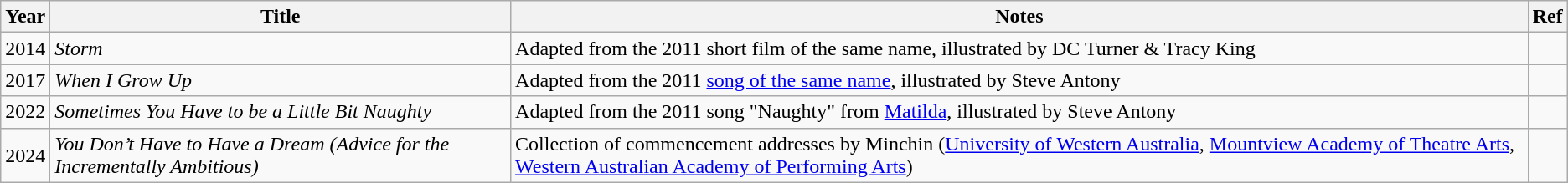<table class="wikitable">
<tr>
<th>Year</th>
<th>Title</th>
<th>Notes</th>
<th>Ref</th>
</tr>
<tr>
<td>2014</td>
<td><em>Storm</em></td>
<td>Adapted from the 2011 short film of the same name, illustrated by DC Turner & Tracy King</td>
<td></td>
</tr>
<tr>
<td>2017</td>
<td><em>When I Grow Up</em></td>
<td>Adapted from the 2011 <a href='#'>song of the same name</a>, illustrated by Steve Antony</td>
<td></td>
</tr>
<tr>
<td>2022</td>
<td><em>Sometimes You Have to be a Little Bit Naughty</em></td>
<td>Adapted from the 2011 song "Naughty" from <a href='#'>Matilda</a>, illustrated by Steve Antony</td>
<td></td>
</tr>
<tr>
<td>2024</td>
<td><em>You Don’t Have to Have a Dream (Advice for the Incrementally Ambitious)</em></td>
<td>Collection of commencement addresses by Minchin (<a href='#'>University of Western Australia</a>, <a href='#'>Mountview Academy of Theatre Arts</a>, <a href='#'>Western Australian Academy of Performing Arts</a>)</td>
<td></td>
</tr>
</table>
